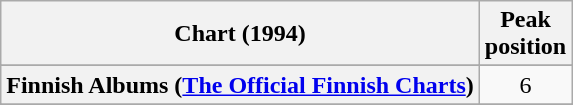<table class="wikitable sortable plainrowheaders">
<tr>
<th>Chart (1994)</th>
<th>Peak<br>position</th>
</tr>
<tr>
</tr>
<tr>
</tr>
<tr>
</tr>
<tr>
<th scope="row">Finnish Albums (<a href='#'>The Official Finnish Charts</a>)</th>
<td align="center">6</td>
</tr>
<tr>
</tr>
<tr>
</tr>
<tr>
</tr>
<tr>
</tr>
<tr>
</tr>
<tr>
</tr>
<tr>
</tr>
<tr>
</tr>
</table>
